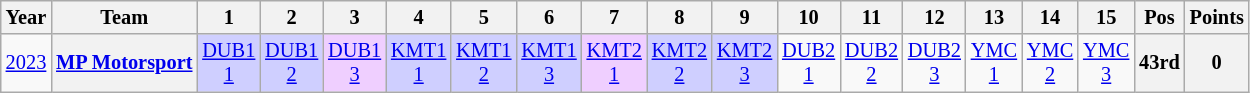<table class="wikitable" style="text-align:center; font-size:85%">
<tr>
<th>Year</th>
<th>Team</th>
<th>1</th>
<th>2</th>
<th>3</th>
<th>4</th>
<th>5</th>
<th>6</th>
<th>7</th>
<th>8</th>
<th>9</th>
<th>10</th>
<th>11</th>
<th>12</th>
<th>13</th>
<th>14</th>
<th>15</th>
<th>Pos</th>
<th>Points</th>
</tr>
<tr>
<td><a href='#'>2023</a></td>
<th nowrap><a href='#'>MP Motorsport</a></th>
<td style="background:#CFCFFF;"><a href='#'>DUB1<br>1</a><br> </td>
<td style="background:#CFCFFF;"><a href='#'>DUB1<br>2</a> <br> </td>
<td style="background:#EFCFFF;"><a href='#'>DUB1<br>3</a> <br> </td>
<td style="background:#CFCFFF;"><a href='#'>KMT1<br>1</a> <br> </td>
<td style="background:#CFCFFF;"><a href='#'>KMT1<br>2</a> <br> </td>
<td style="background:#CFCFFF;"><a href='#'>KMT1<br>3</a> <br> </td>
<td style="background:#EFCFFF;"><a href='#'>KMT2<br>1</a> <br> </td>
<td style="background:#CFCFFF;"><a href='#'>KMT2<br>2</a><br> </td>
<td style="background:#CFCFFF;"><a href='#'>KMT2<br>3</a> <br> </td>
<td style="background:#;"><a href='#'>DUB2<br>1</a></td>
<td style="background:#;"><a href='#'>DUB2<br>2</a></td>
<td style="background:#;"><a href='#'>DUB2<br>3</a></td>
<td style="background:#;"><a href='#'>YMC<br>1</a></td>
<td style="background:#;"><a href='#'>YMC<br>2</a></td>
<td style="background:#;"><a href='#'>YMC<br>3</a></td>
<th>43rd</th>
<th>0</th>
</tr>
</table>
